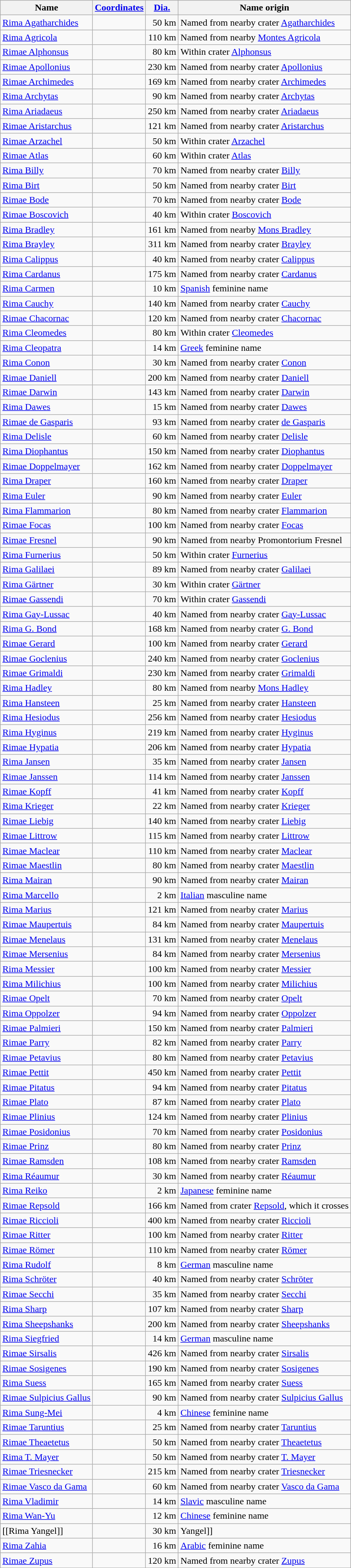<table class="wikitable sortable">
<tr>
<th>Name</th>
<th><a href='#'>Coordinates</a></th>
<th><a href='#'>Dia.</a></th>
<th>Name origin</th>
</tr>
<tr>
<td data-sort-value="agatharchides"><a href='#'>Rima Agatharchides</a></td>
<td></td>
<td align="right">50 km</td>
<td>Named from nearby crater <a href='#'>Agatharchides</a></td>
</tr>
<tr>
<td data-sort-value="agricola"><a href='#'>Rima Agricola</a></td>
<td></td>
<td align="right">110 km</td>
<td>Named from nearby <a href='#'>Montes Agricola</a></td>
</tr>
<tr>
<td data-sort-value="alphonsus"><a href='#'>Rimae Alphonsus</a></td>
<td></td>
<td align="right">80 km</td>
<td>Within crater <a href='#'>Alphonsus</a></td>
</tr>
<tr>
<td data-sort-value="apollonius"><a href='#'>Rimae Apollonius</a></td>
<td></td>
<td align="right">230 km</td>
<td>Named from nearby crater <a href='#'>Apollonius</a></td>
</tr>
<tr>
<td data-sort-value="archimedes"><a href='#'>Rimae Archimedes</a></td>
<td></td>
<td align="right">169 km</td>
<td>Named from nearby crater <a href='#'>Archimedes</a></td>
</tr>
<tr>
<td data-sort-value="archytas"><a href='#'>Rima Archytas</a></td>
<td></td>
<td align="right">90 km</td>
<td>Named from nearby crater <a href='#'>Archytas</a></td>
</tr>
<tr>
<td data-sort-value="aridaeus"><a href='#'>Rima Ariadaeus</a></td>
<td></td>
<td align="right">250 km</td>
<td>Named from nearby crater <a href='#'>Ariadaeus</a></td>
</tr>
<tr>
<td data-sort-value="aristarchus"><a href='#'>Rimae Aristarchus</a></td>
<td></td>
<td align="right">121 km</td>
<td>Named from nearby crater <a href='#'>Aristarchus</a></td>
</tr>
<tr>
<td data-sort-value="arzachel"><a href='#'>Rimae Arzachel</a></td>
<td></td>
<td align="right">50 km</td>
<td>Within crater <a href='#'>Arzachel</a></td>
</tr>
<tr>
<td data-sort-value="atlas"><a href='#'>Rimae Atlas</a></td>
<td></td>
<td align="right">60 km</td>
<td>Within crater <a href='#'>Atlas</a></td>
</tr>
<tr>
<td data-sort-value="billy"><a href='#'>Rima Billy</a></td>
<td></td>
<td align="right">70 km</td>
<td>Named from nearby crater <a href='#'>Billy</a></td>
</tr>
<tr>
<td data-sort-value="birt"><a href='#'>Rima Birt</a></td>
<td></td>
<td align="right">50 km</td>
<td>Named from nearby crater <a href='#'>Birt</a></td>
</tr>
<tr>
<td data-sort-value="bode"><a href='#'>Rimae Bode</a></td>
<td></td>
<td align="right">70 km</td>
<td>Named from nearby crater <a href='#'>Bode</a></td>
</tr>
<tr>
<td data-sort-value="boscovich"><a href='#'>Rimae Boscovich</a></td>
<td></td>
<td align="right">40 km</td>
<td>Within crater <a href='#'>Boscovich</a></td>
</tr>
<tr>
<td data-sort-value="bradley"><a href='#'>Rima Bradley</a></td>
<td></td>
<td align="right">161 km</td>
<td>Named from nearby <a href='#'>Mons Bradley</a></td>
</tr>
<tr>
<td data-sort-value="brayley"><a href='#'>Rima Brayley</a></td>
<td></td>
<td align="right">311 km</td>
<td>Named from nearby crater <a href='#'>Brayley</a></td>
</tr>
<tr>
<td data-sort-value="calippus"><a href='#'>Rima Calippus</a></td>
<td></td>
<td align="right">40 km</td>
<td>Named from nearby crater <a href='#'>Calippus</a></td>
</tr>
<tr>
<td data-sort-value="cardanus"><a href='#'>Rima Cardanus</a></td>
<td></td>
<td align="right">175 km</td>
<td>Named from nearby crater <a href='#'>Cardanus</a></td>
</tr>
<tr>
<td data-sort-value="carmen"><a href='#'>Rima Carmen</a></td>
<td></td>
<td align="right">10 km</td>
<td><a href='#'>Spanish</a> feminine name</td>
</tr>
<tr>
<td data-sort-value="cauchy"><a href='#'>Rima Cauchy</a></td>
<td></td>
<td align="right">140 km</td>
<td>Named from nearby crater <a href='#'>Cauchy</a></td>
</tr>
<tr>
<td data-sort-value="chacornac"><a href='#'>Rimae Chacornac</a></td>
<td></td>
<td align="right">120 km</td>
<td>Named from nearby crater <a href='#'>Chacornac</a></td>
</tr>
<tr>
<td data-sort-value="cleomedes"><a href='#'>Rima Cleomedes</a></td>
<td></td>
<td align="right">80 km</td>
<td>Within crater <a href='#'>Cleomedes</a></td>
</tr>
<tr>
<td data-sort-value="cleopatra"><a href='#'>Rima Cleopatra</a></td>
<td></td>
<td align="right">14 km</td>
<td><a href='#'>Greek</a> feminine name</td>
</tr>
<tr>
<td data-sort-value="conon"><a href='#'>Rima Conon</a></td>
<td></td>
<td align="right">30 km</td>
<td>Named from nearby crater <a href='#'>Conon</a></td>
</tr>
<tr>
<td data-sort-value="daniell"><a href='#'>Rimae Daniell</a></td>
<td></td>
<td align="right">200 km</td>
<td>Named from nearby crater <a href='#'>Daniell</a></td>
</tr>
<tr>
<td data-sort-value="darwin"><a href='#'>Rimae Darwin</a></td>
<td></td>
<td align="right">143 km</td>
<td>Named from nearby crater <a href='#'>Darwin</a></td>
</tr>
<tr>
<td data-sort-value="dawes"><a href='#'>Rima Dawes</a></td>
<td></td>
<td align="right">15 km</td>
<td>Named from nearby crater <a href='#'>Dawes</a></td>
</tr>
<tr>
<td data-sort-value="degasparis"><a href='#'>Rimae de Gasparis</a></td>
<td></td>
<td align="right">93 km</td>
<td>Named from nearby crater <a href='#'>de Gasparis</a></td>
</tr>
<tr>
<td data-sort-value="delisle"><a href='#'>Rima Delisle</a></td>
<td></td>
<td align="right">60 km</td>
<td>Named from nearby crater <a href='#'>Delisle</a></td>
</tr>
<tr>
<td data-sort-value="diophantus"><a href='#'>Rima Diophantus</a></td>
<td></td>
<td align="right">150 km</td>
<td>Named from nearby crater <a href='#'>Diophantus</a></td>
</tr>
<tr>
<td data-sort-value="doppelmayer"><a href='#'>Rimae Doppelmayer</a></td>
<td></td>
<td align="right">162 km</td>
<td>Named from nearby crater <a href='#'>Doppelmayer</a></td>
</tr>
<tr>
<td data-sort-value="draper"><a href='#'>Rima Draper</a></td>
<td></td>
<td align="right">160 km</td>
<td>Named from nearby crater <a href='#'>Draper</a></td>
</tr>
<tr>
<td data-sort-value="euler"><a href='#'>Rima Euler</a></td>
<td></td>
<td align="right">90 km</td>
<td>Named from nearby crater <a href='#'>Euler</a></td>
</tr>
<tr>
<td data-sort-value="flammarion"><a href='#'>Rima Flammarion</a></td>
<td></td>
<td align="right">80 km</td>
<td>Named from nearby crater <a href='#'>Flammarion</a></td>
</tr>
<tr>
<td data-sort-value="focas"><a href='#'>Rimae Focas</a></td>
<td></td>
<td align="right">100 km</td>
<td>Named from nearby crater <a href='#'>Focas</a></td>
</tr>
<tr>
<td data-sort-value="fresnel"><a href='#'>Rimae Fresnel</a></td>
<td></td>
<td align="right">90 km</td>
<td>Named from nearby Promontorium Fresnel</td>
</tr>
<tr>
<td data-sort-value="furnerius"><a href='#'>Rima Furnerius</a></td>
<td></td>
<td align="right">50 km</td>
<td>Within crater <a href='#'>Furnerius</a></td>
</tr>
<tr>
<td data-sort-value="galilaei"><a href='#'>Rima Galilaei</a></td>
<td></td>
<td align="right">89 km</td>
<td>Named from nearby crater <a href='#'>Galilaei</a></td>
</tr>
<tr>
<td data-sort-value="gartner"><a href='#'>Rima Gärtner</a></td>
<td></td>
<td align="right">30 km</td>
<td>Within crater <a href='#'>Gärtner</a></td>
</tr>
<tr>
<td data-sort-value="gassendi"><a href='#'>Rimae Gassendi</a></td>
<td></td>
<td align="right">70 km</td>
<td>Within crater <a href='#'>Gassendi</a></td>
</tr>
<tr>
<td data-sort-value="gaylussac"><a href='#'>Rima Gay-Lussac</a></td>
<td></td>
<td align="right">40 km</td>
<td>Named from nearby crater <a href='#'>Gay-Lussac</a></td>
</tr>
<tr>
<td data-sort-value="gbond"><a href='#'>Rima G. Bond</a></td>
<td></td>
<td align="right">168 km</td>
<td>Named from nearby crater <a href='#'>G. Bond</a></td>
</tr>
<tr>
<td data-sort-value="gerard"><a href='#'>Rimae Gerard</a></td>
<td></td>
<td align="right">100 km</td>
<td>Named from nearby crater <a href='#'>Gerard</a></td>
</tr>
<tr>
<td data-sort-value="goclenius"><a href='#'>Rimae Goclenius</a></td>
<td></td>
<td align="right">240 km</td>
<td>Named from nearby crater <a href='#'>Goclenius</a></td>
</tr>
<tr>
<td data-sort-value="grimialdi"><a href='#'>Rimae Grimaldi</a></td>
<td></td>
<td align="right">230 km</td>
<td>Named from nearby crater <a href='#'>Grimaldi</a></td>
</tr>
<tr>
<td data-sort-value="hadley"><a href='#'>Rima Hadley</a></td>
<td></td>
<td align="right">80 km</td>
<td>Named from nearby <a href='#'>Mons Hadley</a></td>
</tr>
<tr>
<td data-sort-value="hansteen"><a href='#'>Rima Hansteen</a></td>
<td></td>
<td align="right">25 km</td>
<td>Named from nearby crater <a href='#'>Hansteen</a></td>
</tr>
<tr>
<td data-sort-value="hesiodus"><a href='#'>Rima Hesiodus</a></td>
<td></td>
<td align="right">256 km</td>
<td>Named from nearby crater <a href='#'>Hesiodus</a></td>
</tr>
<tr>
<td data-sort-value="hyginus"><a href='#'>Rima Hyginus</a></td>
<td></td>
<td align="right">219 km</td>
<td>Named from nearby crater <a href='#'>Hyginus</a></td>
</tr>
<tr>
<td data-sort-value="hypatia"><a href='#'>Rimae Hypatia</a></td>
<td></td>
<td align="right">206 km</td>
<td>Named from nearby crater <a href='#'>Hypatia</a></td>
</tr>
<tr>
<td data-sort-value="jansen"><a href='#'>Rima Jansen</a></td>
<td></td>
<td align="right">35 km</td>
<td>Named from nearby crater <a href='#'>Jansen</a></td>
</tr>
<tr>
<td data-sort-value="janssen"><a href='#'>Rimae Janssen</a></td>
<td></td>
<td align="right">114 km</td>
<td>Named from nearby crater <a href='#'>Janssen</a></td>
</tr>
<tr>
<td data-sort-value="kopff"><a href='#'>Rimae Kopff</a></td>
<td></td>
<td align="right">41 km</td>
<td>Named from nearby crater <a href='#'>Kopff</a></td>
</tr>
<tr>
<td data-sort-value="krieger"><a href='#'>Rima Krieger</a></td>
<td></td>
<td align="right">22 km</td>
<td>Named from nearby crater <a href='#'>Krieger</a></td>
</tr>
<tr>
<td data-sort-value="liebig"><a href='#'>Rimae Liebig</a></td>
<td></td>
<td align="right">140 km</td>
<td>Named from nearby crater <a href='#'>Liebig</a></td>
</tr>
<tr>
<td data-sort-value="littrow"><a href='#'>Rimae Littrow</a></td>
<td></td>
<td align="right">115 km</td>
<td>Named from nearby crater <a href='#'>Littrow</a></td>
</tr>
<tr>
<td data-sort-value="maclear"><a href='#'>Rimae Maclear</a></td>
<td></td>
<td align="right">110 km</td>
<td>Named from nearby crater <a href='#'>Maclear</a></td>
</tr>
<tr>
<td data-sort-value="maestlin"><a href='#'>Rimae Maestlin</a></td>
<td></td>
<td align="right">80 km</td>
<td>Named from nearby crater <a href='#'>Maestlin</a></td>
</tr>
<tr>
<td data-sort-value="mairan"><a href='#'>Rima Mairan</a></td>
<td></td>
<td align="right">90 km</td>
<td>Named from nearby crater <a href='#'>Mairan</a></td>
</tr>
<tr>
<td data-sort-value="marcello"><a href='#'>Rima Marcello</a></td>
<td></td>
<td align="right">2 km</td>
<td><a href='#'>Italian</a> masculine name</td>
</tr>
<tr>
<td data-sort-value="marius"><a href='#'>Rima Marius</a></td>
<td></td>
<td align="right">121 km</td>
<td>Named from nearby crater <a href='#'>Marius</a></td>
</tr>
<tr>
<td data-sort-value="maupertuis"><a href='#'>Rimae Maupertuis</a></td>
<td></td>
<td align="right">84 km</td>
<td>Named from nearby crater <a href='#'>Maupertuis</a></td>
</tr>
<tr>
<td data-sort-value="menelaus"><a href='#'>Rimae Menelaus</a></td>
<td></td>
<td align="right">131 km</td>
<td>Named from nearby crater <a href='#'>Menelaus</a></td>
</tr>
<tr>
<td data-sort-value="mersenius"><a href='#'>Rimae Mersenius</a></td>
<td></td>
<td align="right">84 km</td>
<td>Named from nearby crater <a href='#'>Mersenius</a></td>
</tr>
<tr>
<td data-sort-value="messier"><a href='#'>Rima Messier</a></td>
<td></td>
<td align="right">100 km</td>
<td>Named from nearby crater <a href='#'>Messier</a></td>
</tr>
<tr>
<td data-sort-value="milichius"><a href='#'>Rima Milichius</a></td>
<td></td>
<td align="right">100 km</td>
<td>Named from nearby crater <a href='#'>Milichius</a></td>
</tr>
<tr>
<td data-sort-value="opelt"><a href='#'>Rimae Opelt</a></td>
<td></td>
<td align="right">70 km</td>
<td>Named from nearby crater <a href='#'>Opelt</a></td>
</tr>
<tr>
<td data-sort-value="oppolzer"><a href='#'>Rima Oppolzer</a></td>
<td></td>
<td align="right">94 km</td>
<td>Named from nearby crater <a href='#'>Oppolzer</a></td>
</tr>
<tr>
<td data-sort-value="palmieri"><a href='#'>Rimae Palmieri</a></td>
<td></td>
<td align="right">150 km</td>
<td>Named from nearby crater <a href='#'>Palmieri</a></td>
</tr>
<tr>
<td data-sort-value="parry"><a href='#'>Rimae Parry</a></td>
<td></td>
<td align="right">82 km</td>
<td>Named from nearby crater <a href='#'>Parry</a></td>
</tr>
<tr>
<td data-sort-value="petavius"><a href='#'>Rimae Petavius</a></td>
<td></td>
<td align="right">80 km</td>
<td>Named from nearby crater <a href='#'>Petavius</a></td>
</tr>
<tr>
<td data-sort-value="pettit"><a href='#'>Rimae Pettit</a></td>
<td></td>
<td align="right">450 km</td>
<td>Named from nearby crater <a href='#'>Pettit</a></td>
</tr>
<tr>
<td data-sort-value="pitatus"><a href='#'>Rimae Pitatus</a></td>
<td></td>
<td align="right">94 km</td>
<td>Named from nearby crater <a href='#'>Pitatus</a></td>
</tr>
<tr>
<td data-sort-value="plato"><a href='#'>Rimae Plato</a></td>
<td></td>
<td align="right">87 km</td>
<td>Named from nearby crater <a href='#'>Plato</a></td>
</tr>
<tr>
<td data-sort-value="plinius"><a href='#'>Rimae Plinius</a></td>
<td></td>
<td align="right">124 km</td>
<td>Named from nearby crater <a href='#'>Plinius</a></td>
</tr>
<tr>
<td data-sort-value="posidonius"><a href='#'>Rimae Posidonius</a></td>
<td></td>
<td align="right">70 km</td>
<td>Named from nearby crater <a href='#'>Posidonius</a></td>
</tr>
<tr>
<td data-sort-value="prinz"><a href='#'>Rimae Prinz</a></td>
<td></td>
<td align="right">80 km</td>
<td>Named from nearby crater <a href='#'>Prinz</a></td>
</tr>
<tr>
<td data-sort-value="ramsden"><a href='#'>Rimae Ramsden</a></td>
<td></td>
<td align="right">108 km</td>
<td>Named from nearby crater <a href='#'>Ramsden</a></td>
</tr>
<tr>
<td data-sort-value="reaumur"><a href='#'>Rima Réaumur</a></td>
<td></td>
<td align="right">30 km</td>
<td>Named from nearby crater <a href='#'>Réaumur</a></td>
</tr>
<tr>
<td data-sort-value="reiko"><a href='#'>Rima Reiko</a></td>
<td></td>
<td align="right">2 km</td>
<td><a href='#'>Japanese</a> feminine name</td>
</tr>
<tr>
<td data-sort-value="repsold"><a href='#'>Rimae Repsold</a></td>
<td></td>
<td align="right">166 km</td>
<td>Named from crater <a href='#'>Repsold</a>, which it crosses</td>
</tr>
<tr>
<td data-sort-value="riccioli"><a href='#'>Rimae Riccioli</a></td>
<td></td>
<td align="right">400 km</td>
<td>Named from nearby crater <a href='#'>Riccioli</a></td>
</tr>
<tr>
<td data-sort-value="ritter"><a href='#'>Rimae Ritter</a></td>
<td></td>
<td align="right">100 km</td>
<td>Named from nearby crater <a href='#'>Ritter</a></td>
</tr>
<tr>
<td data-sort-value="romer"><a href='#'>Rimae Römer</a></td>
<td></td>
<td align="right">110 km</td>
<td>Named from nearby crater <a href='#'>Römer</a></td>
</tr>
<tr>
<td data-sort-value="rudolf"><a href='#'>Rima Rudolf</a></td>
<td></td>
<td align="right">8 km</td>
<td><a href='#'>German</a> masculine name</td>
</tr>
<tr>
<td data-sort-value="schroter"><a href='#'>Rima Schröter</a></td>
<td></td>
<td align="right">40 km</td>
<td>Named from nearby crater <a href='#'>Schröter</a></td>
</tr>
<tr>
<td data-sort-value="secchi"><a href='#'>Rimae Secchi</a></td>
<td></td>
<td align="right">35 km</td>
<td>Named from nearby crater <a href='#'>Secchi</a></td>
</tr>
<tr>
<td data-sort-value="sharp"><a href='#'>Rima Sharp</a></td>
<td></td>
<td align="right">107 km</td>
<td>Named from nearby crater <a href='#'>Sharp</a></td>
</tr>
<tr>
<td data-sort-value="sheepshanks"><a href='#'>Rima Sheepshanks</a></td>
<td></td>
<td align="right">200 km</td>
<td>Named from nearby crater <a href='#'>Sheepshanks</a></td>
</tr>
<tr>
<td data-sort-value="siegfried"><a href='#'>Rima Siegfried</a></td>
<td></td>
<td align="right">14 km</td>
<td><a href='#'>German</a> masculine name</td>
</tr>
<tr>
<td data-sort-value="sirsalis"><a href='#'>Rimae Sirsalis</a></td>
<td></td>
<td align="right">426 km</td>
<td>Named from nearby crater <a href='#'>Sirsalis</a></td>
</tr>
<tr>
<td data-sort-value="sosigenes"><a href='#'>Rimae Sosigenes</a></td>
<td></td>
<td align="right">190 km</td>
<td>Named from nearby crater <a href='#'>Sosigenes</a></td>
</tr>
<tr>
<td data-sort-value="suess"><a href='#'>Rima Suess</a></td>
<td></td>
<td align="right">165 km</td>
<td>Named from nearby crater <a href='#'>Suess</a></td>
</tr>
<tr>
<td data-sort-value="sulpiciusgallus"><a href='#'>Rimae Sulpicius Gallus</a></td>
<td></td>
<td align="right">90 km</td>
<td>Named from nearby crater <a href='#'>Sulpicius Gallus</a></td>
</tr>
<tr>
<td data-sort-value="sungmei"><a href='#'>Rima Sung-Mei</a></td>
<td></td>
<td align="right">4 km</td>
<td><a href='#'>Chinese</a> feminine name</td>
</tr>
<tr>
<td data-sort-value="taruntius"><a href='#'>Rimae Taruntius</a></td>
<td></td>
<td align="right">25 km</td>
<td>Named from nearby crater <a href='#'>Taruntius</a></td>
</tr>
<tr>
<td data-sort-value="theaetetus"><a href='#'>Rimae Theaetetus</a></td>
<td></td>
<td align="right">50 km</td>
<td>Named from nearby crater <a href='#'>Theaetetus</a></td>
</tr>
<tr>
<td data-sort-value="tmayer"><a href='#'>Rima T. Mayer</a></td>
<td></td>
<td align="right">50 km</td>
<td>Named from nearby crater <a href='#'>T. Mayer</a></td>
</tr>
<tr>
<td data-sort-value="triesnecker"><a href='#'>Rimae Triesnecker</a></td>
<td></td>
<td align="right">215 km</td>
<td>Named from nearby crater <a href='#'>Triesnecker</a></td>
</tr>
<tr>
<td data-sort-value="vascodagama"><a href='#'>Rimae Vasco da Gama</a></td>
<td></td>
<td align="right">60 km</td>
<td>Named from nearby crater <a href='#'>Vasco da Gama</a></td>
</tr>
<tr>
<td data-sort-value="vladimir"><a href='#'>Rima Vladimir</a></td>
<td></td>
<td align="right">14 km</td>
<td><a href='#'>Slavic</a> masculine name</td>
</tr>
<tr>
<td data-sort-value="wanyu"><a href='#'>Rima Wan-Yu</a></td>
<td></td>
<td align="right">12 km</td>
<td><a href='#'>Chinese</a> feminine name</td>
</tr>
<tr>
<td data-sort-value="yangel">[[Rima Yangel]]</td>
<td></td>
<td align="right">30 km</td>
<td Named from nearby crater [[Yangel>Yangel]]</td>
</tr>
<tr>
<td data-sort-value="zahia"><a href='#'>Rima Zahia</a></td>
<td></td>
<td align="right">16 km</td>
<td><a href='#'>Arabic</a> feminine name</td>
</tr>
<tr>
<td data-sort-value="zupus"><a href='#'>Rimae Zupus</a></td>
<td></td>
<td align="right">120 km</td>
<td>Named from nearby crater <a href='#'>Zupus</a></td>
</tr>
</table>
